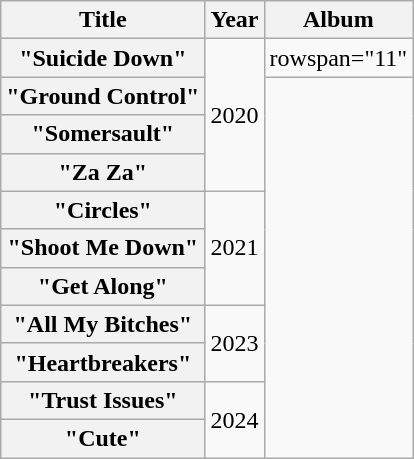<table class="wikitable plainrowheaders" style="text-align:center;">
<tr>
<th scope="col">Title</th>
<th scope="col">Year</th>
<th scope="col">Album</th>
</tr>
<tr>
<th scope="row">"Suicide Down"<br></th>
<td rowspan="4">2020</td>
<td>rowspan="11" </td>
</tr>
<tr>
<th scope="row">"Ground Control"<br></th>
</tr>
<tr>
<th scope="row">"Somersault"</th>
</tr>
<tr>
<th scope="row">"Za Za"</th>
</tr>
<tr>
<th scope="row">"Circles"</th>
<td rowspan="3">2021</td>
</tr>
<tr>
<th scope="row">"Shoot Me Down"</th>
</tr>
<tr>
<th scope="row">"Get Along"<br></th>
</tr>
<tr>
<th scope="row">"All My Bitches"</th>
<td rowspan="2">2023</td>
</tr>
<tr>
<th scope="row">"Heartbreakers"</th>
</tr>
<tr>
<th scope="row">"Trust Issues"</th>
<td rowspan="2">2024</td>
</tr>
<tr>
<th scope="row">"Cute"</th>
</tr>
</table>
